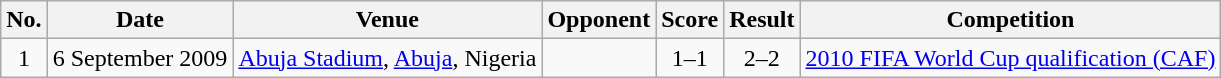<table class="wikitable sortable">
<tr>
<th scope="col">No.</th>
<th scope="col">Date</th>
<th scope="col">Venue</th>
<th scope="col">Opponent</th>
<th scope="col">Score</th>
<th scope="col">Result</th>
<th scope="col">Competition</th>
</tr>
<tr>
<td align="center">1</td>
<td>6 September 2009</td>
<td><a href='#'>Abuja Stadium</a>, <a href='#'>Abuja</a>, Nigeria</td>
<td></td>
<td align="center">1–1</td>
<td align="center">2–2</td>
<td><a href='#'>2010 FIFA World Cup qualification (CAF)</a></td>
</tr>
</table>
